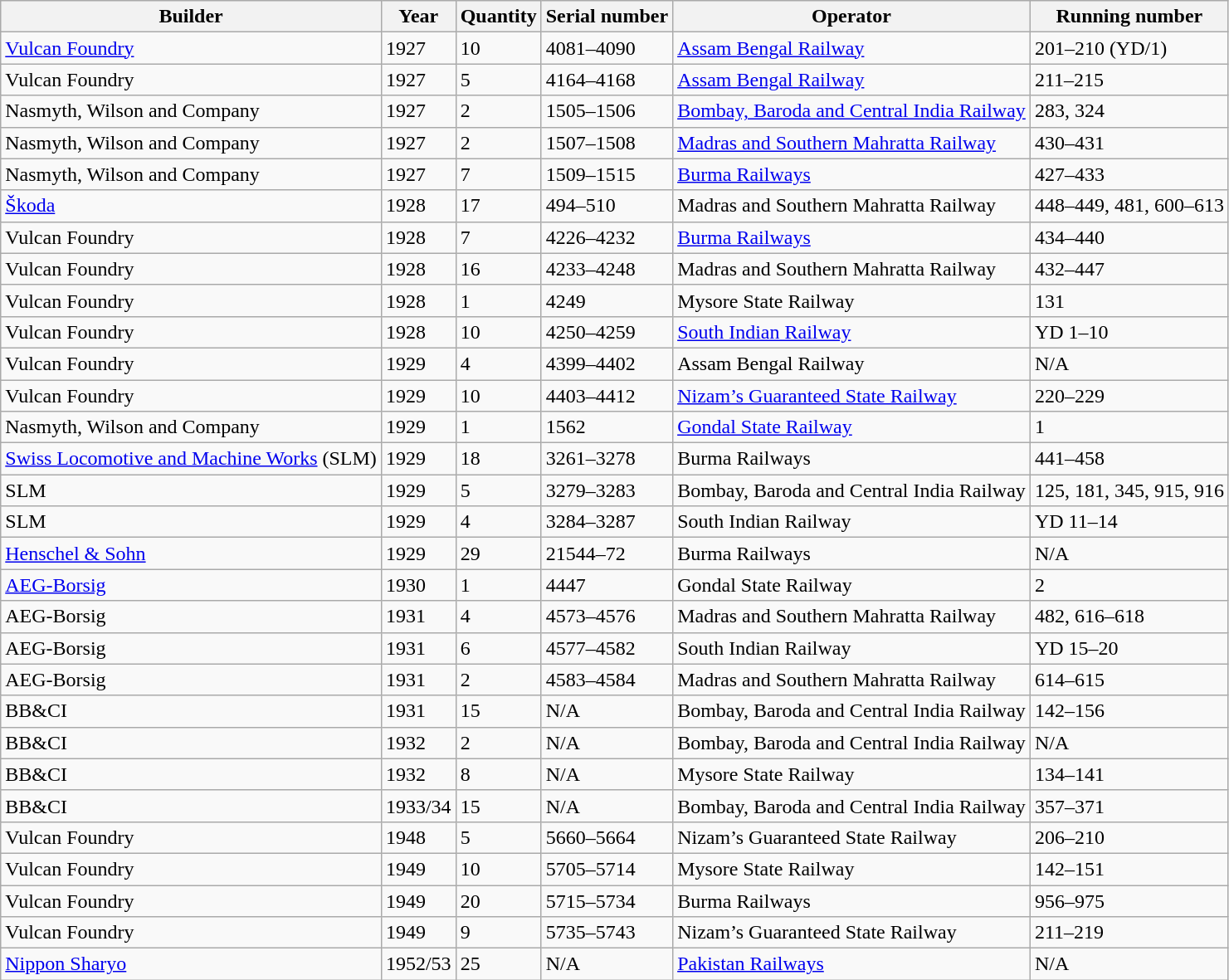<table class="wikitable sortable">
<tr>
<th>Builder</th>
<th>Year</th>
<th>Quantity</th>
<th>Serial number</th>
<th>Operator</th>
<th>Running number</th>
</tr>
<tr>
<td><a href='#'>Vulcan Foundry</a></td>
<td>1927</td>
<td>10</td>
<td>4081–4090</td>
<td><a href='#'>Assam Bengal Railway</a></td>
<td>201–210 (YD/1)</td>
</tr>
<tr>
<td>Vulcan Foundry</td>
<td>1927</td>
<td>5</td>
<td>4164–4168</td>
<td><a href='#'>Assam Bengal Railway</a></td>
<td>211–215</td>
</tr>
<tr>
<td>Nasmyth, Wilson and Company</td>
<td>1927</td>
<td>2</td>
<td>1505–1506</td>
<td><a href='#'>Bombay, Baroda and Central India Railway</a></td>
<td>283, 324</td>
</tr>
<tr>
<td>Nasmyth, Wilson and Company</td>
<td>1927</td>
<td>2</td>
<td>1507–1508</td>
<td><a href='#'>Madras and Southern Mahratta Railway</a></td>
<td>430–431</td>
</tr>
<tr>
<td>Nasmyth, Wilson and Company</td>
<td>1927</td>
<td>7</td>
<td>1509–1515</td>
<td><a href='#'>Burma Railways</a></td>
<td>427–433</td>
</tr>
<tr>
<td><a href='#'>Škoda</a></td>
<td>1928</td>
<td>17</td>
<td>494–510</td>
<td>Madras and Southern Mahratta Railway</td>
<td>448–449, 481, 600–613</td>
</tr>
<tr>
<td>Vulcan Foundry</td>
<td>1928</td>
<td>7</td>
<td>4226–4232</td>
<td><a href='#'>Burma Railways</a></td>
<td>434–440</td>
</tr>
<tr>
<td>Vulcan Foundry</td>
<td>1928</td>
<td>16</td>
<td>4233–4248</td>
<td>Madras and Southern Mahratta Railway</td>
<td>432–447</td>
</tr>
<tr>
<td>Vulcan Foundry</td>
<td>1928</td>
<td>1</td>
<td>4249</td>
<td>Mysore State Railway</td>
<td>131</td>
</tr>
<tr>
<td>Vulcan Foundry</td>
<td>1928</td>
<td>10</td>
<td>4250–4259</td>
<td><a href='#'>South Indian Railway</a></td>
<td>YD 1–10</td>
</tr>
<tr>
<td>Vulcan Foundry</td>
<td>1929</td>
<td>4</td>
<td>4399–4402</td>
<td>Assam Bengal Railway</td>
<td>N/A</td>
</tr>
<tr>
<td>Vulcan Foundry</td>
<td>1929</td>
<td>10</td>
<td>4403–4412</td>
<td><a href='#'>Nizam’s Guaranteed State Railway</a></td>
<td>220–229</td>
</tr>
<tr>
<td>Nasmyth, Wilson and Company</td>
<td>1929</td>
<td>1</td>
<td>1562</td>
<td><a href='#'>Gondal State Railway</a></td>
<td>1</td>
</tr>
<tr>
<td><a href='#'>Swiss Locomotive and Machine Works</a> (SLM)</td>
<td>1929</td>
<td>18</td>
<td>3261–3278</td>
<td>Burma Railways</td>
<td>441–458</td>
</tr>
<tr>
<td>SLM</td>
<td>1929</td>
<td>5</td>
<td>3279–3283</td>
<td>Bombay, Baroda and Central India Railway</td>
<td>125, 181, 345, 915, 916</td>
</tr>
<tr>
<td>SLM</td>
<td>1929</td>
<td>4</td>
<td>3284–3287</td>
<td>South Indian Railway</td>
<td>YD 11–14</td>
</tr>
<tr>
<td><a href='#'>Henschel & Sohn</a></td>
<td>1929</td>
<td>29</td>
<td>21544–72</td>
<td>Burma Railways</td>
<td>N/A</td>
</tr>
<tr>
<td><a href='#'>AEG-Borsig</a></td>
<td>1930</td>
<td>1</td>
<td>4447</td>
<td>Gondal State Railway</td>
<td>2</td>
</tr>
<tr>
<td>AEG-Borsig</td>
<td>1931</td>
<td>4</td>
<td>4573–4576</td>
<td>Madras and Southern Mahratta Railway</td>
<td>482, 616–618</td>
</tr>
<tr>
<td>AEG-Borsig</td>
<td>1931</td>
<td>6</td>
<td>4577–4582</td>
<td>South Indian Railway</td>
<td>YD 15–20</td>
</tr>
<tr>
<td>AEG-Borsig</td>
<td>1931</td>
<td>2</td>
<td>4583–4584</td>
<td>Madras and Southern Mahratta Railway</td>
<td>614–615</td>
</tr>
<tr>
<td>BB&CI</td>
<td>1931</td>
<td>15</td>
<td>N/A</td>
<td>Bombay, Baroda and Central India Railway</td>
<td>142–156</td>
</tr>
<tr>
<td>BB&CI</td>
<td>1932</td>
<td>2</td>
<td>N/A</td>
<td>Bombay, Baroda and Central India Railway</td>
<td>N/A</td>
</tr>
<tr>
<td>BB&CI</td>
<td>1932</td>
<td>8</td>
<td>N/A</td>
<td>Mysore State Railway</td>
<td>134–141</td>
</tr>
<tr>
<td>BB&CI</td>
<td>1933/34</td>
<td>15</td>
<td>N/A</td>
<td>Bombay, Baroda and Central India Railway</td>
<td>357–371</td>
</tr>
<tr>
<td>Vulcan Foundry</td>
<td>1948</td>
<td>5</td>
<td>5660–5664</td>
<td>Nizam’s Guaranteed State Railway</td>
<td>206–210</td>
</tr>
<tr>
<td>Vulcan Foundry</td>
<td>1949</td>
<td>10</td>
<td>5705–5714</td>
<td>Mysore State Railway</td>
<td>142–151</td>
</tr>
<tr>
<td>Vulcan Foundry</td>
<td>1949</td>
<td>20</td>
<td>5715–5734</td>
<td>Burma Railways</td>
<td>956–975</td>
</tr>
<tr>
<td>Vulcan Foundry</td>
<td>1949</td>
<td>9</td>
<td>5735–5743</td>
<td>Nizam’s Guaranteed State Railway</td>
<td>211–219</td>
</tr>
<tr>
<td><a href='#'>Nippon Sharyo</a></td>
<td>1952/53</td>
<td>25</td>
<td>N/A</td>
<td><a href='#'>Pakistan Railways</a></td>
<td>N/A</td>
</tr>
</table>
